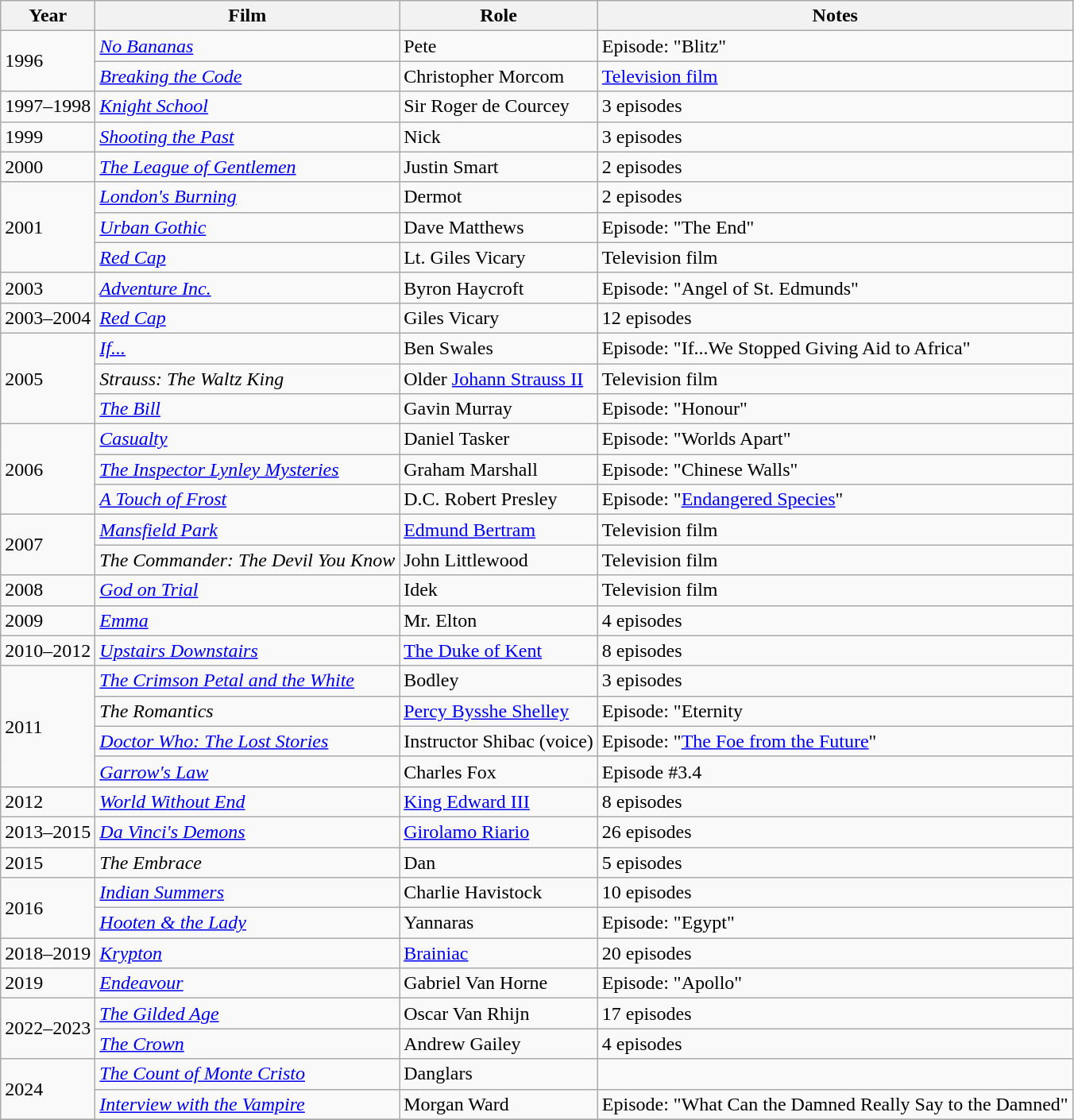<table class="sortable wikitable">
<tr>
<th>Year</th>
<th>Film</th>
<th>Role</th>
<th class="unsortable">Notes</th>
</tr>
<tr>
<td rowspan="2">1996</td>
<td><em><a href='#'>No Bananas</a></em></td>
<td>Pete</td>
<td>Episode: "Blitz"</td>
</tr>
<tr>
<td><em><a href='#'>Breaking the Code</a></em></td>
<td>Christopher Morcom</td>
<td><a href='#'>Television film</a></td>
</tr>
<tr>
<td>1997–1998</td>
<td><em><a href='#'>Knight School</a></em></td>
<td>Sir Roger de Courcey</td>
<td>3 episodes</td>
</tr>
<tr>
<td>1999</td>
<td><em><a href='#'>Shooting the Past</a></em></td>
<td>Nick</td>
<td>3 episodes</td>
</tr>
<tr>
<td>2000</td>
<td><em><a href='#'>The League of Gentlemen</a></em></td>
<td>Justin Smart</td>
<td>2 episodes</td>
</tr>
<tr>
<td rowspan="3">2001</td>
<td><em><a href='#'>London's Burning</a></em></td>
<td>Dermot</td>
<td>2 episodes</td>
</tr>
<tr>
<td><em><a href='#'>Urban Gothic</a></em></td>
<td>Dave Matthews</td>
<td>Episode: "The End"</td>
</tr>
<tr>
<td><em><a href='#'>Red Cap</a></em></td>
<td>Lt. Giles Vicary</td>
<td>Television film</td>
</tr>
<tr>
<td>2003</td>
<td><em><a href='#'>Adventure Inc.</a></em></td>
<td>Byron Haycroft</td>
<td>Episode: "Angel of St. Edmunds"</td>
</tr>
<tr>
<td>2003–2004</td>
<td><em><a href='#'>Red Cap</a></em></td>
<td>Giles Vicary</td>
<td>12 episodes</td>
</tr>
<tr>
<td rowspan="3">2005</td>
<td><em><a href='#'>If...</a></em></td>
<td>Ben Swales</td>
<td>Episode: "If...We Stopped Giving Aid to Africa"</td>
</tr>
<tr>
<td><em>Strauss: The Waltz King</em></td>
<td>Older <a href='#'>Johann Strauss II</a></td>
<td>Television film</td>
</tr>
<tr>
<td><em><a href='#'>The Bill</a></em></td>
<td>Gavin Murray</td>
<td>Episode: "Honour"</td>
</tr>
<tr>
<td rowspan="3">2006</td>
<td><em><a href='#'>Casualty</a></em></td>
<td>Daniel Tasker</td>
<td>Episode: "Worlds Apart"</td>
</tr>
<tr>
<td><em><a href='#'>The Inspector Lynley Mysteries</a></em></td>
<td>Graham Marshall</td>
<td>Episode: "Chinese Walls"</td>
</tr>
<tr>
<td><em><a href='#'>A Touch of Frost</a></em></td>
<td>D.C. Robert Presley</td>
<td>Episode: "<a href='#'>Endangered Species</a>"</td>
</tr>
<tr>
<td rowspan="2">2007</td>
<td><a href='#'><em>Mansfield Park</em></a></td>
<td><a href='#'>Edmund Bertram</a></td>
<td>Television film</td>
</tr>
<tr>
<td><em>The Commander: The Devil You Know</em></td>
<td>John Littlewood</td>
<td>Television film</td>
</tr>
<tr>
<td>2008</td>
<td><em><a href='#'>God on Trial</a></em></td>
<td>Idek</td>
<td>Television film</td>
</tr>
<tr>
<td>2009</td>
<td><em><a href='#'>Emma</a></em></td>
<td>Mr. Elton</td>
<td>4 episodes</td>
</tr>
<tr>
<td>2010–2012</td>
<td><em><a href='#'>Upstairs Downstairs</a></em></td>
<td><a href='#'>The Duke of Kent</a></td>
<td>8 episodes</td>
</tr>
<tr>
<td rowspan="4">2011</td>
<td><em><a href='#'>The Crimson Petal and the White</a></em></td>
<td>Bodley</td>
<td>3 episodes</td>
</tr>
<tr>
<td><em>The Romantics</em></td>
<td><a href='#'>Percy Bysshe Shelley</a></td>
<td>Episode: "Eternity</td>
</tr>
<tr>
<td><em><a href='#'>Doctor Who: The Lost Stories</a></em></td>
<td>Instructor Shibac (voice)</td>
<td>Episode: "<a href='#'>The Foe from the Future</a>"</td>
</tr>
<tr>
<td><em><a href='#'>Garrow's Law</a></em></td>
<td>Charles Fox</td>
<td>Episode #3.4</td>
</tr>
<tr>
<td>2012</td>
<td><em><a href='#'>World Without End</a></em></td>
<td><a href='#'>King Edward III</a></td>
<td>8 episodes</td>
</tr>
<tr>
<td>2013–2015</td>
<td><em><a href='#'>Da Vinci's Demons</a></em></td>
<td><a href='#'>Girolamo Riario</a></td>
<td>26 episodes</td>
</tr>
<tr>
<td>2015</td>
<td><em>The Embrace</em></td>
<td>Dan</td>
<td>5 episodes</td>
</tr>
<tr>
<td rowspan="2">2016</td>
<td><em><a href='#'>Indian Summers</a></em></td>
<td>Charlie Havistock</td>
<td>10 episodes</td>
</tr>
<tr>
<td><em><a href='#'>Hooten & the Lady</a></em></td>
<td>Yannaras</td>
<td>Episode: "Egypt"</td>
</tr>
<tr>
<td>2018–2019</td>
<td><em><a href='#'>Krypton</a></em></td>
<td><a href='#'>Brainiac</a></td>
<td>20 episodes</td>
</tr>
<tr>
<td>2019</td>
<td><em><a href='#'>Endeavour</a></em></td>
<td>Gabriel Van Horne</td>
<td>Episode: "Apollo"</td>
</tr>
<tr>
<td rowspan="2">2022–2023</td>
<td><em><a href='#'>The Gilded Age</a></em></td>
<td>Oscar Van Rhijn</td>
<td>17 episodes</td>
</tr>
<tr>
<td><em><a href='#'>The Crown</a></em></td>
<td>Andrew Gailey</td>
<td>4 episodes</td>
</tr>
<tr>
<td rowspan="2">2024</td>
<td><em><a href='#'>The Count of Monte Cristo</a></em></td>
<td>Danglars</td>
<td></td>
</tr>
<tr>
<td><em><a href='#'>Interview with the Vampire</a></em></td>
<td>Morgan Ward</td>
<td>Episode: "What Can the Damned Really Say to the Damned"</td>
</tr>
<tr>
</tr>
</table>
